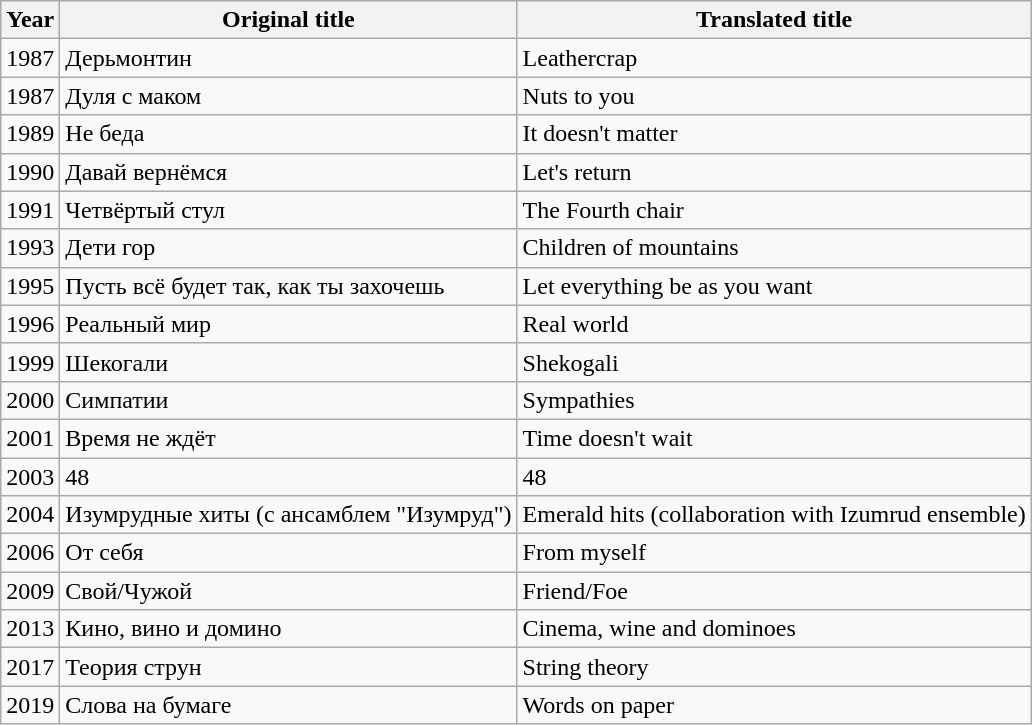<table class="wikitable">
<tr>
<th>Year</th>
<th>Original title</th>
<th>Translated title</th>
</tr>
<tr>
<td>1987</td>
<td>Дерьмонтин</td>
<td>Leathercrap</td>
</tr>
<tr>
<td>1987</td>
<td>Дуля с маком</td>
<td>Nuts to you</td>
</tr>
<tr>
<td>1989</td>
<td>Не беда</td>
<td>It doesn't matter</td>
</tr>
<tr>
<td>1990</td>
<td>Давай вернёмся</td>
<td>Let's return</td>
</tr>
<tr>
<td>1991</td>
<td>Четвёртый стул</td>
<td>The Fourth chair</td>
</tr>
<tr>
<td>1993</td>
<td>Дети гор</td>
<td>Children of mountains</td>
</tr>
<tr>
<td>1995</td>
<td>Пусть всё будет так, как ты захочешь</td>
<td>Let everything be as you want</td>
</tr>
<tr>
<td>1996</td>
<td>Реальный мир</td>
<td>Real world</td>
</tr>
<tr>
<td>1999</td>
<td>Шекогали</td>
<td>Shekogali</td>
</tr>
<tr>
<td>2000</td>
<td>Симпатии</td>
<td>Sympathies</td>
</tr>
<tr>
<td>2001</td>
<td>Время не ждёт</td>
<td>Time doesn't wait</td>
</tr>
<tr>
<td>2003</td>
<td>48</td>
<td>48</td>
</tr>
<tr>
<td>2004</td>
<td>Изумрудные хиты (с ансамблем "Изумруд")</td>
<td>Emerald hits (collaboration with Izumrud ensemble)</td>
</tr>
<tr>
<td>2006</td>
<td>От себя</td>
<td>From myself</td>
</tr>
<tr>
<td>2009</td>
<td>Свой/Чужой</td>
<td>Friend/Foe</td>
</tr>
<tr>
<td>2013</td>
<td>Кино, вино и домино</td>
<td>Cinema, wine and dominoes</td>
</tr>
<tr>
<td>2017</td>
<td>Теория струн</td>
<td>String theory</td>
</tr>
<tr>
<td>2019</td>
<td>Слова на бумаге</td>
<td>Words on paper</td>
</tr>
</table>
